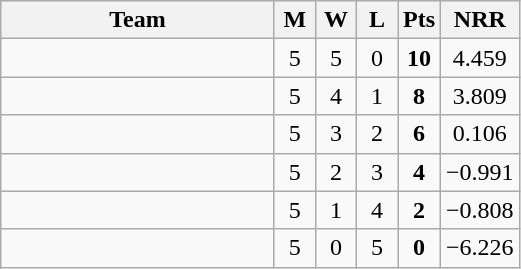<table class="wikitable" style="text-align:center;">
<tr>
<th width=175>Team</th>
<th width="20" abbr="Played">M</th>
<th width="20" abbr="Won">W</th>
<th width="20" abbr="Lost">L</th>
<th width="20" abbr="Points">Pts</th>
<th width=20 abbr="Net run rate">NRR</th>
</tr>
<tr style="background:#f9f9f9;">
<td style="text-align:left;"></td>
<td>5</td>
<td>5</td>
<td>0</td>
<td><strong>10</strong></td>
<td>4.459</td>
</tr>
<tr style="background:#f9f9f9;">
<td style="text-align:left;"></td>
<td>5</td>
<td>4</td>
<td>1</td>
<td><strong>8</strong></td>
<td>3.809</td>
</tr>
<tr style="background:#f9f9f9;">
<td style="text-align:left;"></td>
<td>5</td>
<td>3</td>
<td>2</td>
<td><strong>6</strong></td>
<td>0.106</td>
</tr>
<tr style="background:#f9f9f9;">
<td style="text-align:left;"></td>
<td>5</td>
<td>2</td>
<td>3</td>
<td><strong>4</strong></td>
<td>−0.991</td>
</tr>
<tr style="background:#f9f9f9;">
<td style="text-align:left;"></td>
<td>5</td>
<td>1</td>
<td>4</td>
<td><strong>2</strong></td>
<td>−0.808</td>
</tr>
<tr style="background:#f9f9f9;">
<td style="text-align:left;"></td>
<td>5</td>
<td>0</td>
<td>5</td>
<td><strong>0</strong></td>
<td>−6.226</td>
</tr>
</table>
